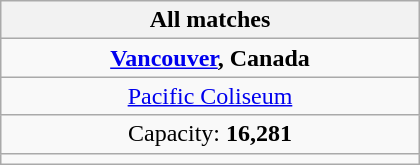<table class="wikitable" style="text-align:center" width=280>
<tr>
<th>All matches</th>
</tr>
<tr>
<td> <strong><a href='#'>Vancouver</a>, Canada</strong></td>
</tr>
<tr>
<td><a href='#'>Pacific Coliseum</a></td>
</tr>
<tr>
<td>Capacity: <strong>16,281</strong></td>
</tr>
<tr>
<td></td>
</tr>
</table>
